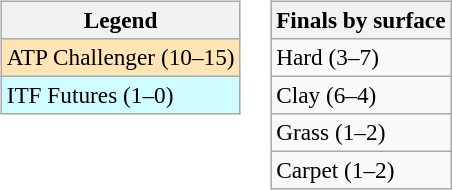<table>
<tr valign=top>
<td><br><table class=wikitable style=font-size:97%>
<tr>
<th>Legend</th>
</tr>
<tr bgcolor=moccasin>
<td>ATP Challenger (10–15)</td>
</tr>
<tr bgcolor=cffcff>
<td>ITF Futures (1–0)</td>
</tr>
</table>
</td>
<td><br><table class=wikitable style=font-size:97%>
<tr>
<th>Finals by surface</th>
</tr>
<tr>
<td>Hard (3–7)</td>
</tr>
<tr>
<td>Clay (6–4)</td>
</tr>
<tr>
<td>Grass (1–2)</td>
</tr>
<tr>
<td>Carpet (1–2)</td>
</tr>
</table>
</td>
</tr>
</table>
